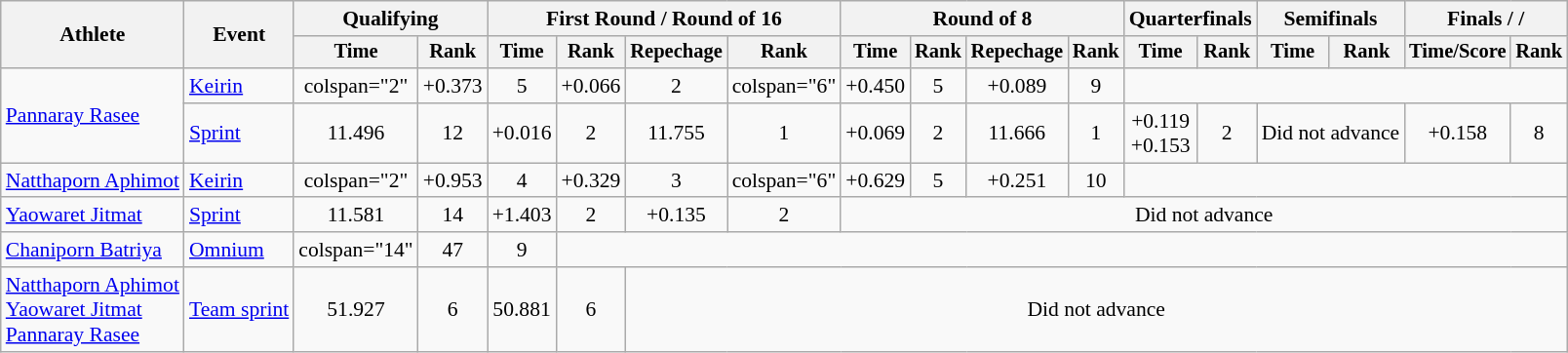<table class="wikitable" style="font-size:90%;text-align:center">
<tr>
<th rowspan="2">Athlete</th>
<th rowspan="2">Event</th>
<th colspan="2">Qualifying</th>
<th colspan="4">First Round / Round of 16</th>
<th colspan="4">Round of 8</th>
<th colspan="2">Quarterfinals</th>
<th colspan="2">Semifinals</th>
<th colspan="2">Finals /  / </th>
</tr>
<tr style=font-size:95%>
<th>Time</th>
<th>Rank</th>
<th>Time</th>
<th>Rank</th>
<th>Repechage</th>
<th>Rank</th>
<th>Time</th>
<th>Rank</th>
<th>Repechage</th>
<th>Rank</th>
<th>Time</th>
<th>Rank</th>
<th>Time</th>
<th>Rank</th>
<th>Time/Score</th>
<th>Rank</th>
</tr>
<tr>
<td align="left" rowspan="2"><a href='#'>Pannaray Rasee</a></td>
<td align="left"><a href='#'>Keirin</a></td>
<td>colspan="2" </td>
<td>+0.373</td>
<td>5 <strong></strong></td>
<td>+0.066</td>
<td>2 <strong></strong></td>
<td>colspan="6" </td>
<td>+0.450</td>
<td>5 <strong></strong></td>
<td>+0.089</td>
<td>9</td>
</tr>
<tr>
<td align="left"><a href='#'>Sprint</a></td>
<td>11.496</td>
<td>12 <strong></strong></td>
<td>+0.016</td>
<td>2 <strong></strong></td>
<td>11.755</td>
<td>1 <strong></strong></td>
<td>+0.069</td>
<td>2 <strong></strong></td>
<td>11.666</td>
<td>1 <strong></strong></td>
<td>+0.119<br>+0.153</td>
<td>2 <strong></strong></td>
<td colspan="2">Did not advance</td>
<td>+0.158</td>
<td>8</td>
</tr>
<tr>
<td align="left"><a href='#'>Natthaporn Aphimot</a></td>
<td align="left"><a href='#'>Keirin</a></td>
<td>colspan="2" </td>
<td>+0.953</td>
<td>4 <strong></strong></td>
<td>+0.329</td>
<td>3 <strong></strong></td>
<td>colspan="6" </td>
<td>+0.629</td>
<td>5 <strong></strong></td>
<td>+0.251</td>
<td>10</td>
</tr>
<tr>
<td align="left"><a href='#'>Yaowaret Jitmat</a></td>
<td align="left"><a href='#'>Sprint</a></td>
<td>11.581</td>
<td>14 <strong></strong></td>
<td>+1.403</td>
<td>2 <strong></strong></td>
<td>+0.135</td>
<td>2</td>
<td colspan="10">Did not advance</td>
</tr>
<tr>
<td align="left"><a href='#'>Chaniporn Batriya</a></td>
<td align="left"><a href='#'>Omnium</a></td>
<td>colspan="14" </td>
<td>47</td>
<td>9</td>
</tr>
<tr>
<td align="left"><a href='#'>Natthaporn Aphimot</a><br><a href='#'>Yaowaret Jitmat</a><br><a href='#'>Pannaray Rasee</a></td>
<td align="left"><a href='#'>Team sprint</a></td>
<td>51.927</td>
<td>6</td>
<td>50.881</td>
<td>6</td>
<td colspan="12">Did not advance</td>
</tr>
</table>
